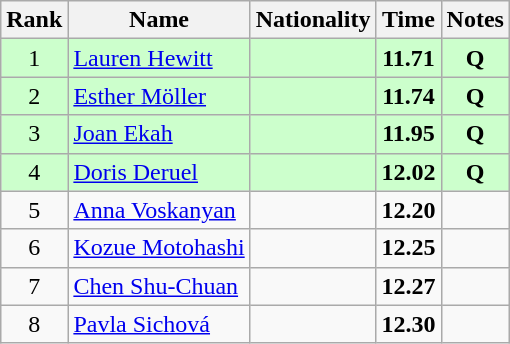<table class="wikitable sortable" style="text-align:center">
<tr>
<th>Rank</th>
<th>Name</th>
<th>Nationality</th>
<th>Time</th>
<th>Notes</th>
</tr>
<tr bgcolor=ccffcc>
<td>1</td>
<td align=left><a href='#'>Lauren Hewitt</a></td>
<td align=left></td>
<td><strong>11.71</strong></td>
<td><strong>Q</strong></td>
</tr>
<tr bgcolor=ccffcc>
<td>2</td>
<td align=left><a href='#'>Esther Möller</a></td>
<td align=left></td>
<td><strong>11.74</strong></td>
<td><strong>Q</strong></td>
</tr>
<tr bgcolor=ccffcc>
<td>3</td>
<td align=left><a href='#'>Joan Ekah</a></td>
<td align=left></td>
<td><strong>11.95</strong></td>
<td><strong>Q</strong></td>
</tr>
<tr bgcolor=ccffcc>
<td>4</td>
<td align=left><a href='#'>Doris Deruel</a></td>
<td align=left></td>
<td><strong>12.02</strong></td>
<td><strong>Q</strong></td>
</tr>
<tr>
<td>5</td>
<td align=left><a href='#'>Anna Voskanyan</a></td>
<td align=left></td>
<td><strong>12.20</strong></td>
<td></td>
</tr>
<tr>
<td>6</td>
<td align=left><a href='#'>Kozue Motohashi</a></td>
<td align=left></td>
<td><strong>12.25</strong></td>
<td></td>
</tr>
<tr>
<td>7</td>
<td align=left><a href='#'>Chen Shu-Chuan</a></td>
<td align=left></td>
<td><strong>12.27</strong></td>
<td></td>
</tr>
<tr>
<td>8</td>
<td align=left><a href='#'>Pavla Sichová</a></td>
<td align=left></td>
<td><strong>12.30</strong></td>
<td></td>
</tr>
</table>
